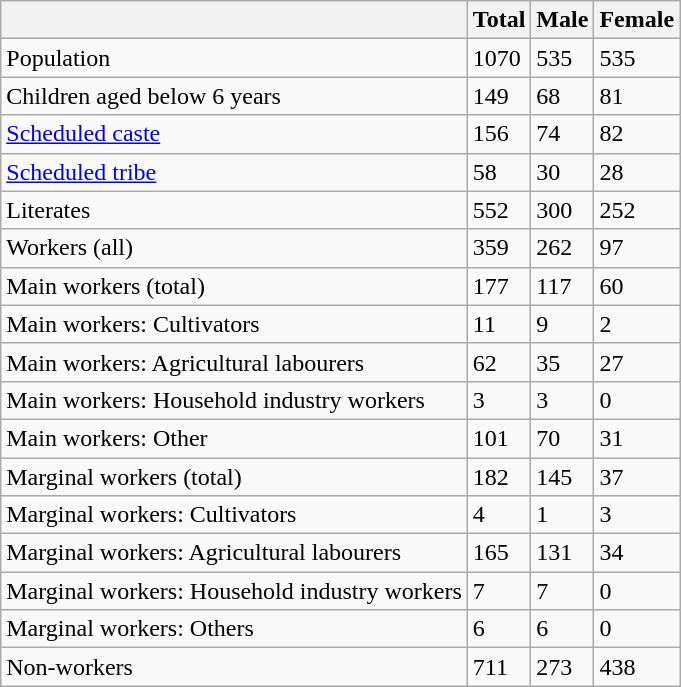<table class="wikitable sortable">
<tr>
<th></th>
<th>Total</th>
<th>Male</th>
<th>Female</th>
</tr>
<tr>
<td>Population</td>
<td>1070</td>
<td>535</td>
<td>535</td>
</tr>
<tr>
<td>Children aged below 6 years</td>
<td>149</td>
<td>68</td>
<td>81</td>
</tr>
<tr>
<td><a href='#'>Scheduled caste</a></td>
<td>156</td>
<td>74</td>
<td>82</td>
</tr>
<tr>
<td><a href='#'>Scheduled tribe</a></td>
<td>58</td>
<td>30</td>
<td>28</td>
</tr>
<tr>
<td>Literates</td>
<td>552</td>
<td>300</td>
<td>252</td>
</tr>
<tr>
<td>Workers (all)</td>
<td>359</td>
<td>262</td>
<td>97</td>
</tr>
<tr>
<td>Main workers (total)</td>
<td>177</td>
<td>117</td>
<td>60</td>
</tr>
<tr>
<td>Main workers: Cultivators</td>
<td>11</td>
<td>9</td>
<td>2</td>
</tr>
<tr>
<td>Main workers: Agricultural labourers</td>
<td>62</td>
<td>35</td>
<td>27</td>
</tr>
<tr>
<td>Main workers: Household industry workers</td>
<td>3</td>
<td>3</td>
<td>0</td>
</tr>
<tr>
<td>Main workers: Other</td>
<td>101</td>
<td>70</td>
<td>31</td>
</tr>
<tr>
<td>Marginal workers (total)</td>
<td>182</td>
<td>145</td>
<td>37</td>
</tr>
<tr>
<td>Marginal workers: Cultivators</td>
<td>4</td>
<td>1</td>
<td>3</td>
</tr>
<tr>
<td>Marginal workers: Agricultural labourers</td>
<td>165</td>
<td>131</td>
<td>34</td>
</tr>
<tr>
<td>Marginal workers: Household industry workers</td>
<td>7</td>
<td>7</td>
<td>0</td>
</tr>
<tr>
<td>Marginal workers: Others</td>
<td>6</td>
<td>6</td>
<td>0</td>
</tr>
<tr>
<td>Non-workers</td>
<td>711</td>
<td>273</td>
<td>438</td>
</tr>
</table>
